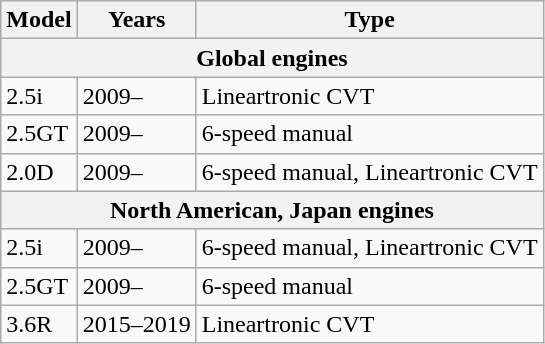<table class="wikitable">
<tr>
<th>Model</th>
<th>Years</th>
<th>Type</th>
</tr>
<tr>
<th colspan=4>Global engines</th>
</tr>
<tr>
<td>2.5i</td>
<td>2009–</td>
<td>Lineartronic CVT</td>
</tr>
<tr>
<td>2.5GT</td>
<td>2009–</td>
<td>6-speed manual</td>
</tr>
<tr>
<td>2.0D</td>
<td>2009–</td>
<td>6-speed manual, Lineartronic CVT</td>
</tr>
<tr>
<th colspan=4>North American, Japan engines</th>
</tr>
<tr>
<td>2.5i</td>
<td>2009–</td>
<td>6-speed manual, Lineartronic CVT</td>
</tr>
<tr>
<td>2.5GT</td>
<td>2009–</td>
<td>6-speed manual</td>
</tr>
<tr>
<td>3.6R</td>
<td>2015–2019</td>
<td>Lineartronic CVT</td>
</tr>
</table>
